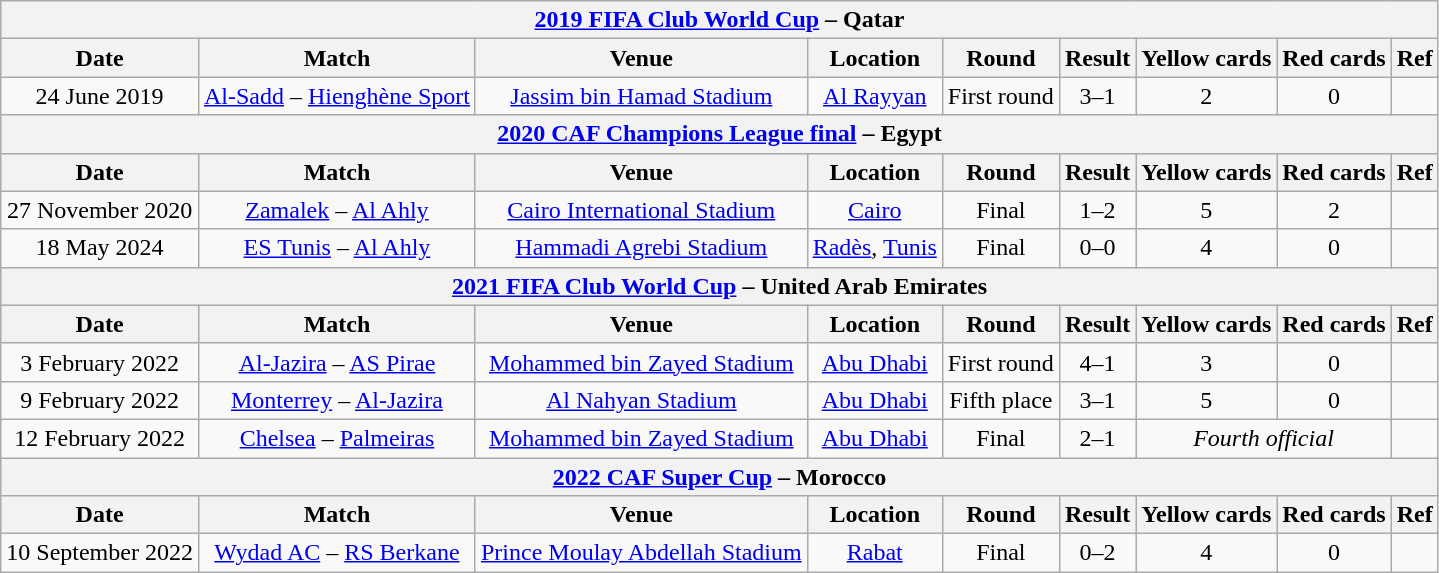<table class="wikitable" style="text-align:center" font-size:small;">
<tr>
<th colspan=9><a href='#'>2019 FIFA Club World Cup</a> – Qatar</th>
</tr>
<tr>
<th>Date</th>
<th>Match</th>
<th>Venue</th>
<th>Location</th>
<th>Round</th>
<th>Result</th>
<th>Yellow cards</th>
<th>Red cards</th>
<th>Ref</th>
</tr>
<tr>
<td>24 June 2019</td>
<td> <a href='#'>Al-Sadd</a> –  <a href='#'>Hienghène Sport</a></td>
<td><a href='#'>Jassim bin Hamad Stadium</a></td>
<td><a href='#'>Al Rayyan</a></td>
<td>First round</td>
<td>3–1 </td>
<td>2</td>
<td>0</td>
<td></td>
</tr>
<tr>
<th colspan=9><a href='#'>2020 CAF Champions League final</a> – Egypt</th>
</tr>
<tr>
<th>Date</th>
<th>Match</th>
<th>Venue</th>
<th>Location</th>
<th>Round</th>
<th>Result</th>
<th>Yellow cards</th>
<th>Red cards</th>
<th>Ref</th>
</tr>
<tr>
<td>27 November 2020</td>
<td> <a href='#'>Zamalek</a> –  <a href='#'>Al Ahly</a></td>
<td><a href='#'>Cairo International Stadium</a></td>
<td><a href='#'>Cairo</a></td>
<td>Final</td>
<td>1–2</td>
<td>5</td>
<td>2</td>
<td></td>
</tr>
<tr>
<td>18 May 2024</td>
<td> <a href='#'>ES Tunis</a> –  <a href='#'>Al Ahly</a></td>
<td><a href='#'>Hammadi Agrebi Stadium</a></td>
<td><a href='#'>Radès</a>, <a href='#'>Tunis</a></td>
<td>Final</td>
<td>0–0</td>
<td>4</td>
<td>0</td>
<td></td>
</tr>
<tr>
<th colspan=9><a href='#'>2021 FIFA Club World Cup</a> – United Arab Emirates</th>
</tr>
<tr>
<th>Date</th>
<th>Match</th>
<th>Venue</th>
<th>Location</th>
<th>Round</th>
<th>Result</th>
<th>Yellow cards</th>
<th>Red cards</th>
<th>Ref</th>
</tr>
<tr>
<td>3 February 2022</td>
<td> <a href='#'>Al-Jazira</a> –  <a href='#'>AS Pirae</a></td>
<td><a href='#'>Mohammed bin Zayed Stadium</a></td>
<td><a href='#'>Abu Dhabi</a></td>
<td>First round</td>
<td>4–1</td>
<td>3</td>
<td>0</td>
<td></td>
</tr>
<tr>
<td>9 February 2022</td>
<td> <a href='#'>Monterrey</a> –  <a href='#'>Al-Jazira</a></td>
<td><a href='#'>Al Nahyan Stadium</a></td>
<td><a href='#'>Abu Dhabi</a></td>
<td>Fifth place</td>
<td>3–1</td>
<td>5</td>
<td>0</td>
<td></td>
</tr>
<tr>
<td>12 February 2022</td>
<td> <a href='#'>Chelsea</a> –  <a href='#'>Palmeiras</a></td>
<td><a href='#'>Mohammed bin Zayed Stadium</a></td>
<td><a href='#'>Abu Dhabi</a></td>
<td>Final</td>
<td>2–1 </td>
<td colspan=2><em>Fourth official</em></td>
<td></td>
</tr>
<tr>
<th colspan=9><a href='#'>2022 CAF Super Cup</a> – Morocco</th>
</tr>
<tr>
<th>Date</th>
<th>Match</th>
<th>Venue</th>
<th>Location</th>
<th>Round</th>
<th>Result</th>
<th>Yellow cards</th>
<th>Red cards</th>
<th>Ref</th>
</tr>
<tr>
<td>10 September 2022</td>
<td> <a href='#'>Wydad AC</a> –  <a href='#'>RS Berkane</a></td>
<td><a href='#'>Prince Moulay Abdellah Stadium</a></td>
<td><a href='#'>Rabat</a></td>
<td>Final</td>
<td>0–2</td>
<td>4</td>
<td>0</td>
<td></td>
</tr>
</table>
